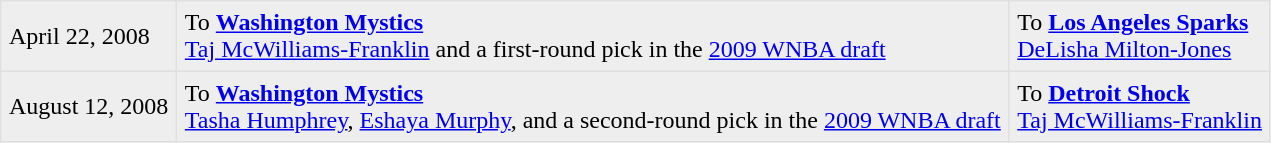<table border=1 style="border-collapse:collapse" bordercolor="#DFDFDF"  cellpadding="5">
<tr bgcolor="eeeeee">
<td>April 22, 2008</td>
<td valign="top">To <strong><a href='#'>Washington Mystics</a></strong><br><a href='#'>Taj McWilliams-Franklin</a> and a first-round pick in the <a href='#'>2009 WNBA draft</a></td>
<td valign="top">To <strong><a href='#'>Los Angeles Sparks</a></strong><br><a href='#'>DeLisha Milton-Jones</a></td>
</tr>
<tr bgcolor="eeeeee">
<td>August 12, 2008</td>
<td valign="top">To <strong><a href='#'>Washington Mystics</a></strong><br><a href='#'>Tasha Humphrey</a>, <a href='#'>Eshaya Murphy</a>, and a second-round pick in the <a href='#'>2009 WNBA draft</a></td>
<td valign="top">To <strong><a href='#'>Detroit Shock</a></strong><br><a href='#'>Taj McWilliams-Franklin</a></td>
</tr>
</table>
